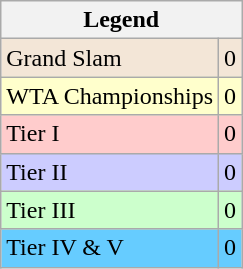<table class="wikitable sortable mw-collapsible mw-collapsed">
<tr>
<th colspan=2>Legend</th>
</tr>
<tr bgcolor="#f3e6d7">
<td>Grand Slam</td>
<td align="center">0</td>
</tr>
<tr bgcolor="#ffffcc">
<td>WTA Championships</td>
<td align="center">0</td>
</tr>
<tr bgcolor="#ffcccc">
<td>Tier I</td>
<td align="center">0</td>
</tr>
<tr bgcolor="#ccccff">
<td>Tier II</td>
<td align="center">0</td>
</tr>
<tr bgcolor="#CCFFCC">
<td>Tier III</td>
<td align="center">0</td>
</tr>
<tr bgcolor="#66CCFF">
<td>Tier IV & V</td>
<td align="center">0</td>
</tr>
</table>
